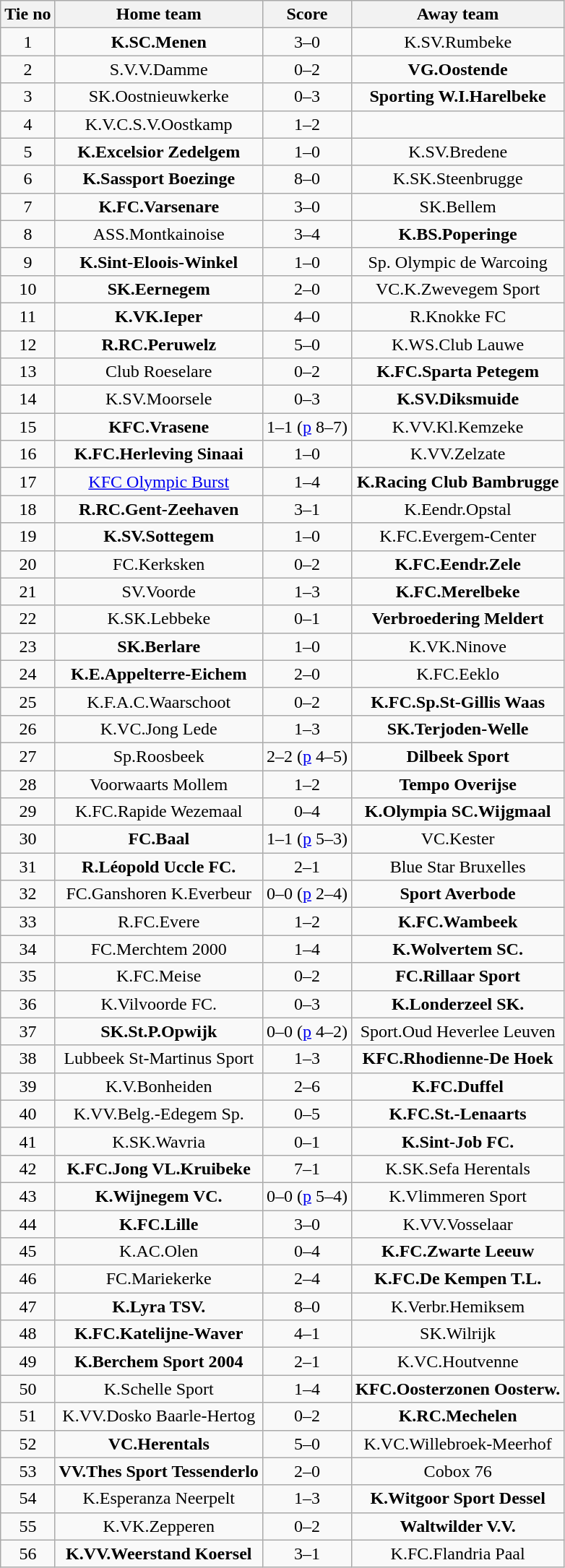<table class="wikitable" style="text-align: center">
<tr>
<th>Tie no</th>
<th>Home team</th>
<th>Score</th>
<th>Away team</th>
</tr>
<tr>
<td>1</td>
<td><strong>K.SC.Menen</strong></td>
<td>3–0</td>
<td>K.SV.Rumbeke</td>
</tr>
<tr>
<td>2</td>
<td>S.V.V.Damme</td>
<td>0–2</td>
<td><strong>VG.Oostende</strong></td>
</tr>
<tr>
<td>3</td>
<td>SK.Oostnieuwkerke</td>
<td>0–3</td>
<td><strong>Sporting W.I.Harelbeke</strong></td>
</tr>
<tr>
<td>4</td>
<td>K.V.C.S.V.Oostkamp</td>
<td>1–2</td>
<td><strong></strong></td>
</tr>
<tr>
<td>5</td>
<td><strong>K.Excelsior Zedelgem</strong></td>
<td>1–0</td>
<td>K.SV.Bredene</td>
</tr>
<tr>
<td>6</td>
<td><strong>K.Sassport Boezinge</strong></td>
<td>8–0</td>
<td>K.SK.Steenbrugge</td>
</tr>
<tr>
<td>7</td>
<td><strong>K.FC.Varsenare</strong></td>
<td>3–0</td>
<td>SK.Bellem</td>
</tr>
<tr>
<td>8</td>
<td>ASS.Montkainoise</td>
<td>3–4</td>
<td><strong>K.BS.Poperinge</strong></td>
</tr>
<tr>
<td>9</td>
<td><strong>K.Sint-Eloois-Winkel</strong></td>
<td>1–0</td>
<td>Sp. Olympic de Warcoing</td>
</tr>
<tr>
<td>10</td>
<td><strong>SK.Eernegem</strong></td>
<td>2–0</td>
<td>VC.K.Zwevegem Sport</td>
</tr>
<tr>
<td>11</td>
<td><strong>K.VK.Ieper</strong></td>
<td>4–0</td>
<td>R.Knokke FC</td>
</tr>
<tr>
<td>12</td>
<td><strong>R.RC.Peruwelz</strong></td>
<td>5–0</td>
<td>K.WS.Club Lauwe</td>
</tr>
<tr>
<td>13</td>
<td>Club Roeselare</td>
<td>0–2</td>
<td><strong>K.FC.Sparta Petegem</strong></td>
</tr>
<tr>
<td>14</td>
<td>K.SV.Moorsele</td>
<td>0–3</td>
<td><strong>K.SV.Diksmuide</strong></td>
</tr>
<tr>
<td>15</td>
<td><strong>KFC.Vrasene</strong></td>
<td>1–1 (<a href='#'>p</a> 8–7)</td>
<td>K.VV.Kl.Kemzeke</td>
</tr>
<tr>
<td>16</td>
<td><strong>K.FC.Herleving Sinaai</strong></td>
<td>1–0</td>
<td>K.VV.Zelzate</td>
</tr>
<tr>
<td>17</td>
<td><a href='#'>KFC Olympic Burst</a></td>
<td>1–4</td>
<td><strong>K.Racing Club Bambrugge</strong></td>
</tr>
<tr>
<td>18</td>
<td><strong>R.RC.Gent-Zeehaven</strong></td>
<td>3–1</td>
<td>K.Eendr.Opstal</td>
</tr>
<tr>
<td>19</td>
<td><strong>K.SV.Sottegem</strong></td>
<td>1–0</td>
<td>K.FC.Evergem-Center</td>
</tr>
<tr>
<td>20</td>
<td>FC.Kerksken</td>
<td>0–2</td>
<td><strong>K.FC.Eendr.Zele</strong></td>
</tr>
<tr>
<td>21</td>
<td>SV.Voorde</td>
<td>1–3</td>
<td><strong>K.FC.Merelbeke</strong></td>
</tr>
<tr>
<td>22</td>
<td>K.SK.Lebbeke</td>
<td>0–1</td>
<td><strong>Verbroedering Meldert</strong></td>
</tr>
<tr>
<td>23</td>
<td><strong>SK.Berlare</strong></td>
<td>1–0</td>
<td>K.VK.Ninove</td>
</tr>
<tr>
<td>24</td>
<td><strong>K.E.Appelterre-Eichem</strong></td>
<td>2–0</td>
<td>K.FC.Eeklo</td>
</tr>
<tr>
<td>25</td>
<td>K.F.A.C.Waarschoot</td>
<td>0–2</td>
<td><strong>K.FC.Sp.St-Gillis Waas</strong></td>
</tr>
<tr>
<td>26</td>
<td>K.VC.Jong Lede</td>
<td>1–3</td>
<td><strong>SK.Terjoden-Welle</strong></td>
</tr>
<tr>
<td>27</td>
<td>Sp.Roosbeek</td>
<td>2–2 (<a href='#'>p</a> 4–5)</td>
<td><strong>Dilbeek Sport</strong></td>
</tr>
<tr>
<td>28</td>
<td>Voorwaarts Mollem</td>
<td>1–2</td>
<td><strong>Tempo Overijse</strong></td>
</tr>
<tr>
<td>29</td>
<td>K.FC.Rapide Wezemaal</td>
<td>0–4</td>
<td><strong>K.Olympia SC.Wijgmaal</strong></td>
</tr>
<tr>
<td>30</td>
<td><strong>FC.Baal</strong></td>
<td>1–1 (<a href='#'>p</a> 5–3)</td>
<td>VC.Kester</td>
</tr>
<tr>
<td>31</td>
<td><strong>R.Léopold Uccle FC.</strong></td>
<td>2–1</td>
<td>Blue Star Bruxelles</td>
</tr>
<tr>
<td>32</td>
<td>FC.Ganshoren K.Everbeur</td>
<td>0–0 (<a href='#'>p</a> 2–4)</td>
<td><strong>Sport Averbode</strong></td>
</tr>
<tr>
<td>33</td>
<td>R.FC.Evere</td>
<td>1–2</td>
<td><strong>K.FC.Wambeek</strong></td>
</tr>
<tr>
<td>34</td>
<td>FC.Merchtem 2000</td>
<td>1–4</td>
<td><strong>K.Wolvertem SC.</strong></td>
</tr>
<tr>
<td>35</td>
<td>K.FC.Meise</td>
<td>0–2</td>
<td><strong>FC.Rillaar Sport</strong></td>
</tr>
<tr>
<td>36</td>
<td>K.Vilvoorde FC.</td>
<td>0–3</td>
<td><strong>K.Londerzeel SK.</strong></td>
</tr>
<tr>
<td>37</td>
<td><strong>SK.St.P.Opwijk</strong></td>
<td>0–0 (<a href='#'>p</a> 4–2)</td>
<td>Sport.Oud Heverlee Leuven</td>
</tr>
<tr>
<td>38</td>
<td>Lubbeek St-Martinus Sport</td>
<td>1–3</td>
<td><strong>KFC.Rhodienne-De Hoek</strong></td>
</tr>
<tr>
<td>39</td>
<td>K.V.Bonheiden</td>
<td>2–6</td>
<td><strong>K.FC.Duffel</strong></td>
</tr>
<tr>
<td>40</td>
<td>K.VV.Belg.-Edegem Sp.</td>
<td>0–5</td>
<td><strong>K.FC.St.-Lenaarts</strong></td>
</tr>
<tr>
<td>41</td>
<td>K.SK.Wavria</td>
<td>0–1</td>
<td><strong>K.Sint-Job FC.</strong></td>
</tr>
<tr>
<td>42</td>
<td><strong>K.FC.Jong VL.Kruibeke</strong></td>
<td>7–1</td>
<td>K.SK.Sefa Herentals</td>
</tr>
<tr>
<td>43</td>
<td><strong>K.Wijnegem VC.</strong></td>
<td>0–0 (<a href='#'>p</a> 5–4)</td>
<td>K.Vlimmeren Sport</td>
</tr>
<tr>
<td>44</td>
<td><strong>K.FC.Lille</strong></td>
<td>3–0</td>
<td>K.VV.Vosselaar</td>
</tr>
<tr>
<td>45</td>
<td>K.AC.Olen</td>
<td>0–4</td>
<td><strong>K.FC.Zwarte Leeuw</strong></td>
</tr>
<tr>
<td>46</td>
<td>FC.Mariekerke</td>
<td>2–4</td>
<td><strong>K.FC.De Kempen T.L.</strong></td>
</tr>
<tr>
<td>47</td>
<td><strong>K.Lyra TSV.</strong></td>
<td>8–0</td>
<td>K.Verbr.Hemiksem</td>
</tr>
<tr>
<td>48</td>
<td><strong>K.FC.Katelijne-Waver</strong></td>
<td>4–1</td>
<td>SK.Wilrijk</td>
</tr>
<tr>
<td>49</td>
<td><strong>K.Berchem Sport 2004</strong></td>
<td>2–1</td>
<td>K.VC.Houtvenne</td>
</tr>
<tr>
<td>50</td>
<td>K.Schelle Sport</td>
<td>1–4</td>
<td><strong>KFC.Oosterzonen Oosterw.</strong></td>
</tr>
<tr>
<td>51</td>
<td>K.VV.Dosko Baarle-Hertog</td>
<td>0–2</td>
<td><strong>K.RC.Mechelen</strong></td>
</tr>
<tr>
<td>52</td>
<td><strong>VC.Herentals</strong></td>
<td>5–0</td>
<td>K.VC.Willebroek-Meerhof</td>
</tr>
<tr>
<td>53</td>
<td><strong>VV.Thes Sport Tessenderlo</strong></td>
<td>2–0</td>
<td>Cobox 76</td>
</tr>
<tr>
<td>54</td>
<td>K.Esperanza Neerpelt</td>
<td>1–3</td>
<td><strong>K.Witgoor Sport Dessel</strong></td>
</tr>
<tr>
<td>55</td>
<td>K.VK.Zepperen</td>
<td>0–2</td>
<td><strong>Waltwilder V.V.</strong></td>
</tr>
<tr>
<td>56</td>
<td><strong>K.VV.Weerstand Koersel</strong></td>
<td>3–1</td>
<td>K.FC.Flandria Paal</td>
</tr>
</table>
